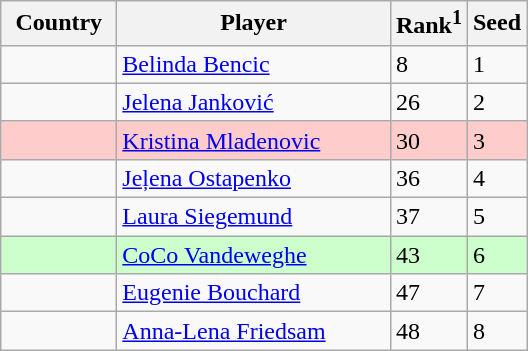<table class="wikitable" border="1">
<tr>
<th width="70">Country</th>
<th width="175">Player</th>
<th>Rank<sup>1</sup></th>
<th>Seed</th>
</tr>
<tr>
<td></td>
<td><a href='#'>Belinda Bencic</a></td>
<td>8</td>
<td>1</td>
</tr>
<tr>
<td></td>
<td><a href='#'>Jelena Janković</a></td>
<td>26</td>
<td>2</td>
</tr>
<tr style="background:#fcc;">
<td></td>
<td><a href='#'>Kristina Mladenovic</a></td>
<td>30</td>
<td>3</td>
</tr>
<tr>
<td></td>
<td><a href='#'>Jeļena Ostapenko</a></td>
<td>36</td>
<td>4</td>
</tr>
<tr>
<td></td>
<td><a href='#'>Laura Siegemund</a></td>
<td>37</td>
<td>5</td>
</tr>
<tr style="background:#cfc;">
<td></td>
<td><a href='#'>CoCo Vandeweghe</a></td>
<td>43</td>
<td>6</td>
</tr>
<tr>
<td></td>
<td><a href='#'>Eugenie Bouchard</a></td>
<td>47</td>
<td>7</td>
</tr>
<tr>
<td></td>
<td><a href='#'>Anna-Lena Friedsam</a></td>
<td>48</td>
<td>8</td>
</tr>
</table>
